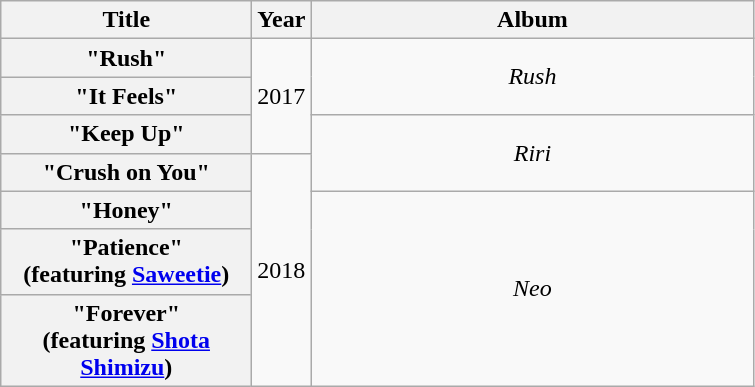<table class="wikitable plainrowheaders" style="text-align:center;">
<tr>
<th scope="col" style="width:10em;">Title</th>
<th>Year</th>
<th scope="col" style="width:18em;">Album</th>
</tr>
<tr>
<th scope="row">"Rush"</th>
<td rowspan="3">2017</td>
<td rowspan="2"><em>Rush</em></td>
</tr>
<tr>
<th scope="row">"It Feels"</th>
</tr>
<tr>
<th scope="row">"Keep Up"</th>
<td rowspan="2"><em>Riri</em></td>
</tr>
<tr>
<th scope="row">"Crush on You"</th>
<td rowspan="4">2018</td>
</tr>
<tr>
<th scope="row">"Honey"</th>
<td rowspan="3"><em>Neo</em></td>
</tr>
<tr>
<th scope="row">"Patience"<br><span>(featuring <a href='#'>Saweetie</a>)</span></th>
</tr>
<tr>
<th scope="row">"Forever"<br><span>(featuring <a href='#'>Shota Shimizu</a>)</span></th>
</tr>
</table>
